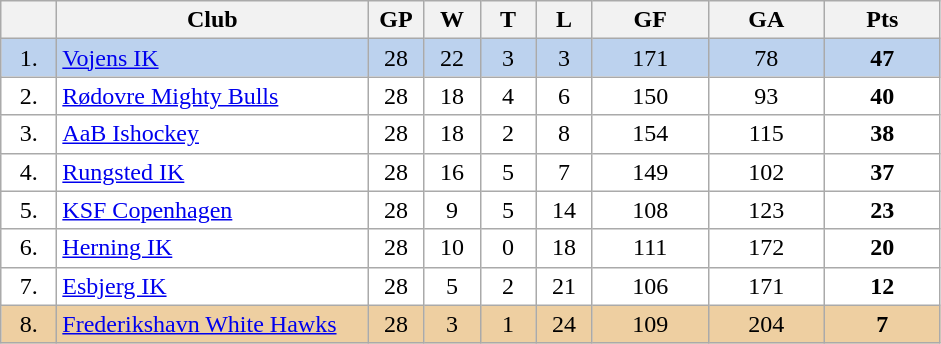<table class="wikitable">
<tr>
<th width="30"></th>
<th width="200">Club</th>
<th width="30">GP</th>
<th width="30">W</th>
<th width="30">T</th>
<th width="30">L</th>
<th width="70">GF</th>
<th width="70">GA</th>
<th width="70">Pts</th>
</tr>
<tr bgcolor="#BCD2EE" align="center">
<td>1.</td>
<td align="left"><a href='#'>Vojens IK</a></td>
<td>28</td>
<td>22</td>
<td>3</td>
<td>3</td>
<td>171</td>
<td>78</td>
<td><strong>47</strong></td>
</tr>
<tr bgcolor="#FFFFFF" align="center">
<td>2.</td>
<td align="left"><a href='#'>Rødovre Mighty Bulls</a></td>
<td>28</td>
<td>18</td>
<td>4</td>
<td>6</td>
<td>150</td>
<td>93</td>
<td><strong>40</strong></td>
</tr>
<tr bgcolor="#FFFFFF" align="center">
<td>3.</td>
<td align="left"><a href='#'>AaB Ishockey</a></td>
<td>28</td>
<td>18</td>
<td>2</td>
<td>8</td>
<td>154</td>
<td>115</td>
<td><strong>38</strong></td>
</tr>
<tr bgcolor="#FFFFFF" align="center">
<td>4.</td>
<td align="left"><a href='#'>Rungsted IK</a></td>
<td>28</td>
<td>16</td>
<td>5</td>
<td>7</td>
<td>149</td>
<td>102</td>
<td><strong>37</strong></td>
</tr>
<tr bgcolor="#FFFFFF" align="center">
<td>5.</td>
<td align="left"><a href='#'>KSF Copenhagen</a></td>
<td>28</td>
<td>9</td>
<td>5</td>
<td>14</td>
<td>108</td>
<td>123</td>
<td><strong>23</strong></td>
</tr>
<tr bgcolor="#FFFFFF" align="center">
<td>6.</td>
<td align="left"><a href='#'>Herning IK</a></td>
<td>28</td>
<td>10</td>
<td>0</td>
<td>18</td>
<td>111</td>
<td>172</td>
<td><strong>20</strong></td>
</tr>
<tr bgcolor="#FFFFFF" align="center">
<td>7.</td>
<td align="left"><a href='#'>Esbjerg IK</a></td>
<td>28</td>
<td>5</td>
<td>2</td>
<td>21</td>
<td>106</td>
<td>171</td>
<td><strong>12</strong></td>
</tr>
<tr bgcolor="#EECFA1" align="center">
<td>8.</td>
<td align="left"><a href='#'>Frederikshavn White Hawks</a></td>
<td>28</td>
<td>3</td>
<td>1</td>
<td>24</td>
<td>109</td>
<td>204</td>
<td><strong>7</strong></td>
</tr>
</table>
